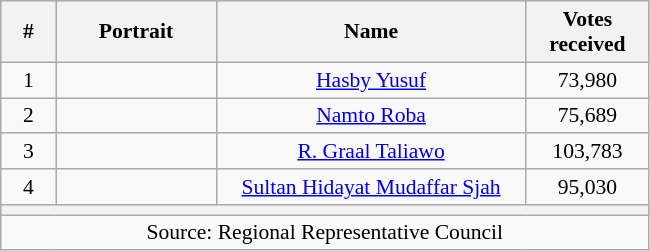<table class="wikitable sortable" style="text-align:center; font-size: 0.9em;">
<tr>
<th width="30">#</th>
<th width="100">Portrait</th>
<th width="200">Name</th>
<th width="75">Votes received</th>
</tr>
<tr>
<td>1</td>
<td></td>
<td><a href='#'>Hasby Yusuf</a></td>
<td>73,980</td>
</tr>
<tr>
<td>2</td>
<td></td>
<td><a href='#'>Namto Roba</a></td>
<td>75,689</td>
</tr>
<tr>
<td>3</td>
<td></td>
<td><a href='#'>R. Graal Taliawo</a></td>
<td>103,783</td>
</tr>
<tr>
<td>4</td>
<td></td>
<td><a href='#'>Sultan Hidayat Mudaffar Sjah</a></td>
<td>95,030</td>
</tr>
<tr>
<th colspan="8"></th>
</tr>
<tr>
<td colspan="8">Source: Regional Representative Council</td>
</tr>
</table>
